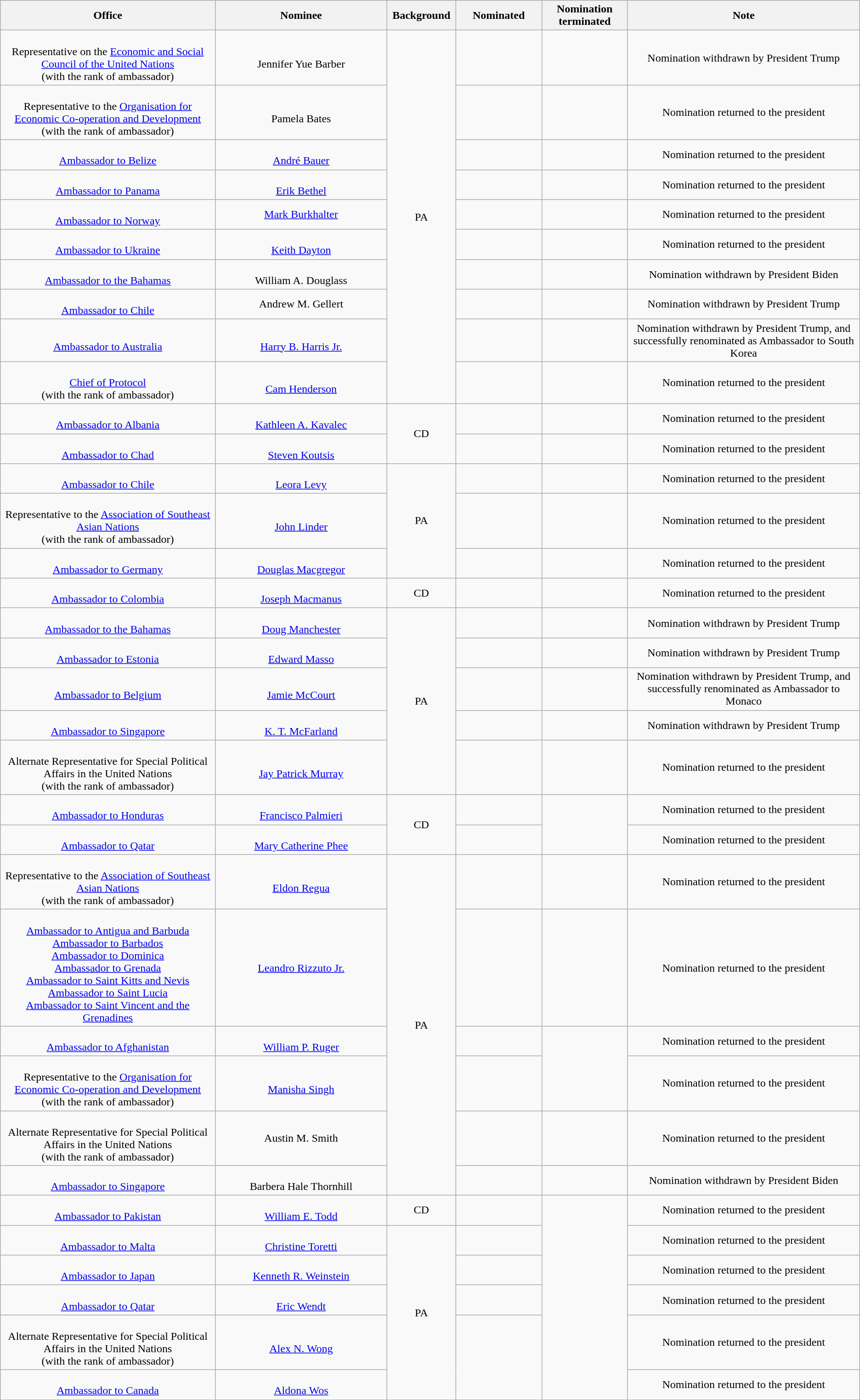<table class="wikitable sortable" style="text-align:center">
<tr>
<th style="width:25%;">Office</th>
<th style="width:20%;">Nominee</th>
<th style="width:8%;">Background</th>
<th style="width:10%;">Nominated</th>
<th style="width:10%;">Nomination terminated</th>
<th style="width:27%;">Note</th>
</tr>
<tr>
<td><br>Representative on the <a href='#'>Economic and Social Council of the United Nations</a><br>(with the rank of ambassador)</td>
<td data-sort-value=Barber, Jennifer Yue><br>Jennifer Yue Barber</td>
<td rowspan="10">PA</td>
<td></td>
<td></td>
<td>Nomination withdrawn by President Trump</td>
</tr>
<tr>
<td><br>Representative to the <a href='#'>Organisation for Economic Co-operation and Development</a><br>(with the rank of ambassador)</td>
<td data-sort-value=Bates, Pamela><br>Pamela Bates</td>
<td></td>
<td></td>
<td>Nomination returned to the president</td>
</tr>
<tr>
<td><br><a href='#'>Ambassador to Belize</a></td>
<td data-sort-value=Bauer, Andre><br><a href='#'>André Bauer</a></td>
<td></td>
<td></td>
<td>Nomination returned to the president</td>
</tr>
<tr>
<td><br><a href='#'>Ambassador to Panama</a></td>
<td data-sort-value=Bethel, Erik Paul><br><a href='#'>Erik Bethel</a></td>
<td></td>
<td></td>
<td>Nomination returned to the president</td>
</tr>
<tr>
<td><br><a href='#'>Ambassador to Norway</a></td>
<td data-sort-value=Burkhalter, J. Mark><a href='#'>Mark Burkhalter</a></td>
<td></td>
<td></td>
<td>Nomination returned to the president</td>
</tr>
<tr>
<td><br><a href='#'>Ambassador to Ukraine</a></td>
<td data-sort-value=Dayton, Keith W.><br><a href='#'>Keith Dayton</a></td>
<td></td>
<td></td>
<td>Nomination returned to the president</td>
</tr>
<tr>
<td><br><a href='#'>Ambassador to the Bahamas</a></td>
<td data-sort-value=Douglass, William A.><br>William A. Douglass</td>
<td></td>
<td></td>
<td>Nomination withdrawn by President Biden</td>
</tr>
<tr>
<td><br><a href='#'>Ambassador to Chile</a></td>
<td data-sort-value=Gellert, Andrew M.>Andrew M. Gellert</td>
<td></td>
<td></td>
<td>Nomination withdrawn by President Trump</td>
</tr>
<tr>
<td><br><a href='#'>Ambassador to Australia</a></td>
<td data-sort-value=Harris, Harry B. Jr.><br><a href='#'>Harry B. Harris Jr.</a></td>
<td></td>
<td></td>
<td>Nomination withdrawn by President Trump, and successfully renominated as Ambassador to South Korea</td>
</tr>
<tr>
<td><br><a href='#'>Chief of Protocol</a><br>(with the rank of ambassador)</td>
<td data-sort-value=Henderson, Katherine Camille><br><a href='#'>Cam Henderson</a></td>
<td></td>
<td></td>
<td>Nomination returned to the president</td>
</tr>
<tr>
<td><br><a href='#'>Ambassador to Albania</a></td>
<td data-sort-value=Kavalec, Kathleen Ann><br><a href='#'>Kathleen A. Kavalec</a></td>
<td rowspan="2">CD</td>
<td></td>
<td></td>
<td>Nomination returned to the president</td>
</tr>
<tr>
<td><br><a href='#'>Ambassador to Chad</a></td>
<td data-sort-value=Koutsis, Steven Christopher><br><a href='#'>Steven Koutsis</a></td>
<td></td>
<td></td>
<td>Nomination returned to the president</td>
</tr>
<tr>
<td><br><a href='#'>Ambassador to Chile</a></td>
<td data-sort-value=Levy, Leora Rosenberg><br><a href='#'>Leora Levy</a></td>
<td rowspan="3">PA</td>
<td></td>
<td></td>
<td>Nomination returned to the president</td>
</tr>
<tr>
<td><br>Representative to the <a href='#'>Association of Southeast Asian Nations</a><br>(with the rank of ambassador)</td>
<td data-sort-value=Linder, John><br><a href='#'>John Linder</a></td>
<td></td>
<td></td>
<td>Nomination returned to the president</td>
</tr>
<tr>
<td><br><a href='#'>Ambassador to Germany</a></td>
<td data-sort-value=Macgregor, Douglas><br><a href='#'>Douglas Macgregor</a></td>
<td></td>
<td></td>
<td>Nomination returned to the president</td>
</tr>
<tr>
<td><br><a href='#'>Ambassador to Colombia</a></td>
<td data-sort-value=Macmanus, Joseph E.><br><a href='#'>Joseph Macmanus</a></td>
<td>CD</td>
<td></td>
<td></td>
<td>Nomination returned to the president</td>
</tr>
<tr>
<td><br><a href='#'>Ambassador to the Bahamas</a></td>
<td data-sort-value=Manchester, Doug><br><a href='#'>Doug Manchester</a></td>
<td rowspan="5">PA</td>
<td></td>
<td></td>
<td>Nomination withdrawn by President Trump</td>
</tr>
<tr>
<td><br><a href='#'>Ambassador to Estonia</a></td>
<td data-sort-value=Masso, Edward><br><a href='#'>Edward Masso</a></td>
<td></td>
<td></td>
<td>Nomination withdrawn by President Trump</td>
</tr>
<tr>
<td><br><a href='#'>Ambassador to Belgium</a></td>
<td data-sort-value=McCourt, Jamie><br><a href='#'>Jamie McCourt</a></td>
<td></td>
<td></td>
<td>Nomination withdrawn by President Trump, and successfully renominated as Ambassador to Monaco</td>
</tr>
<tr>
<td><br><a href='#'>Ambassador to Singapore</a></td>
<td data-sort-value=McFarland, Kathleen Troia><br><a href='#'>K. T. McFarland</a></td>
<td></td>
<td></td>
<td>Nomination withdrawn by President Trump</td>
</tr>
<tr>
<td><br>Alternate Representative for Special Political Affairs in the United Nations<br>(with the rank of ambassador)</td>
<td data-sort-value=Murray, Jay Patrick><br><a href='#'>Jay Patrick Murray</a></td>
<td></td>
<td></td>
<td>Nomination returned to the president</td>
</tr>
<tr>
<td><br><a href='#'>Ambassador to Honduras</a></td>
<td data-sort-value=Palmieri, Francisco Luis><br><a href='#'>Francisco Palmieri</a></td>
<td rowspan="2">CD</td>
<td></td>
<td rowspan="2"></td>
<td>Nomination returned to the president</td>
</tr>
<tr>
<td><br><a href='#'>Ambassador to Qatar</a></td>
<td data-sort-value=Phee, Mary Catherine><br><a href='#'>Mary Catherine Phee</a></td>
<td></td>
<td>Nomination returned to the president</td>
</tr>
<tr>
<td><br>Representative to the <a href='#'>Association of Southeast Asian Nations</a><br>(with the rank of ambassador)</td>
<td data-sort-value=Regua, Eldon><br><a href='#'>Eldon Regua</a></td>
<td rowspan="6">PA</td>
<td></td>
<td></td>
<td>Nomination returned to the president</td>
</tr>
<tr>
<td><br><a href='#'>Ambassador to Antigua and Barbuda</a><br><a href='#'>Ambassador to Barbados</a><br><a href='#'>Ambassador to Dominica</a><br><a href='#'>Ambassador to Grenada</a><br><a href='#'>Ambassador to Saint Kitts and Nevis</a><br><a href='#'>Ambassador to Saint Lucia</a><br><a href='#'>Ambassador to Saint Vincent and the Grenadines</a></td>
<td data-sort-value=Rizzuto, Leandro Jr.><a href='#'>Leandro Rizzuto Jr.</a></td>
<td></td>
<td></td>
<td>Nomination returned to the president</td>
</tr>
<tr>
<td><br><a href='#'>Ambassador to Afghanistan</a></td>
<td data-sort-value=Ruger, William><br><a href='#'>William P. Ruger</a></td>
<td></td>
<td rowspan="2"></td>
<td>Nomination returned to the president</td>
</tr>
<tr>
<td><br>Representative to the <a href='#'>Organisation for Economic Co-operation and Development</a><br>(with the rank of ambassador)</td>
<td data-sort-value=Singh, Manisha><br><a href='#'>Manisha Singh</a></td>
<td></td>
<td>Nomination returned to the president</td>
</tr>
<tr>
<td><br>Alternate Representative for Special Political Affairs in the United Nations<br>(with the rank of ambassador)</td>
<td data-sort-value=Smith, Austin M.>Austin M. Smith</td>
<td></td>
<td></td>
<td>Nomination returned to the president</td>
</tr>
<tr>
<td><br><a href='#'>Ambassador to Singapore</a></td>
<td data-sort-value=Thornhill, Barbera Hale><br>Barbera Hale Thornhill</td>
<td></td>
<td></td>
<td>Nomination withdrawn by President Biden</td>
</tr>
<tr>
<td><br><a href='#'>Ambassador to Pakistan</a></td>
<td data-sort-value=Todd, William E.><br><a href='#'>William E. Todd</a></td>
<td>CD</td>
<td></td>
<td rowspan="6"></td>
<td>Nomination returned to the president</td>
</tr>
<tr>
<td><br><a href='#'>Ambassador to Malta</a></td>
<td data-sort-value=Toretti, Christine J.><br><a href='#'>Christine Toretti</a></td>
<td rowspan="5">PA</td>
<td></td>
<td>Nomination returned to the president</td>
</tr>
<tr>
<td><br><a href='#'>Ambassador to Japan</a></td>
<td data-sort-value=Weinstein, Kenneth R.><br><a href='#'>Kenneth R. Weinstein</a></td>
<td></td>
<td>Nomination returned to the president</td>
</tr>
<tr>
<td><br><a href='#'>Ambassador to Qatar</a></td>
<td data-sort-value=Wendt, Eric><br><a href='#'>Eric Wendt</a></td>
<td></td>
<td>Nomination returned to the president</td>
</tr>
<tr>
<td><br>Alternate Representative for Special Political Affairs in the United Nations<br>(with the rank of ambassador)</td>
<td data-sort-value=Wong, Alex Nelson><br><a href='#'>Alex N. Wong</a></td>
<td rowspan="2"></td>
<td>Nomination returned to the president</td>
</tr>
<tr>
<td><br><a href='#'>Ambassador to Canada</a></td>
<td data-sort-value=Wos, Aldona Z.><br><a href='#'>Aldona Wos</a></td>
<td>Nomination returned to the president</td>
</tr>
</table>
